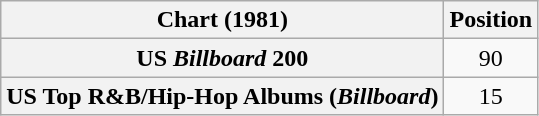<table class="wikitable plainrowheaders sortable" style="text-align:center;">
<tr>
<th scope="col">Chart (1981)</th>
<th scope="col">Position</th>
</tr>
<tr>
<th scope="row">US <em>Billboard</em> 200</th>
<td>90</td>
</tr>
<tr>
<th scope="row">US Top R&B/Hip-Hop Albums (<em>Billboard</em>)</th>
<td>15</td>
</tr>
</table>
